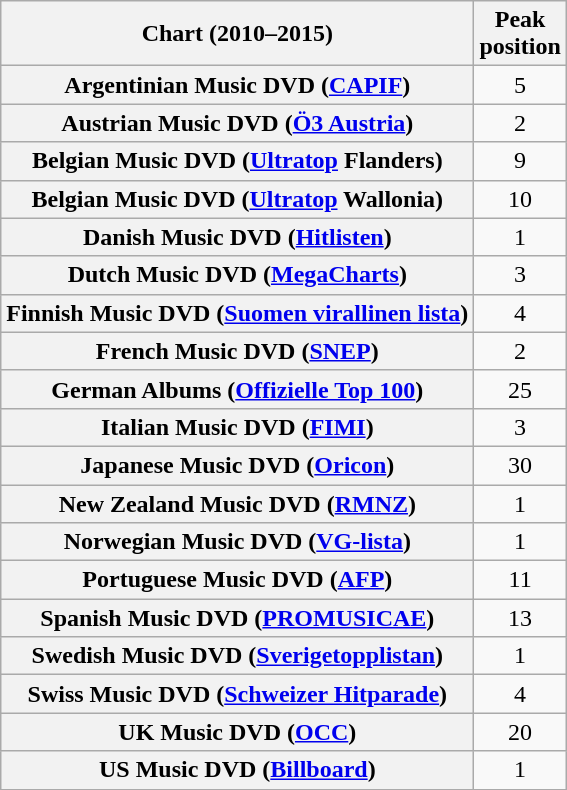<table class="wikitable plainrowheaders sortable" style="text-align:center;">
<tr>
<th>Chart (2010–2015)</th>
<th>Peak<br>position</th>
</tr>
<tr>
<th scope="row">Argentinian Music DVD (<a href='#'>CAPIF</a>)</th>
<td>5</td>
</tr>
<tr>
<th scope="row">Austrian Music DVD (<a href='#'>Ö3 Austria</a>)</th>
<td>2</td>
</tr>
<tr>
<th scope="row">Belgian Music DVD (<a href='#'>Ultratop</a> Flanders)</th>
<td>9</td>
</tr>
<tr>
<th scope="row">Belgian Music DVD (<a href='#'>Ultratop</a> Wallonia)</th>
<td>10</td>
</tr>
<tr>
<th scope="row">Danish Music DVD (<a href='#'>Hitlisten</a>)</th>
<td>1</td>
</tr>
<tr>
<th scope="row">Dutch Music DVD (<a href='#'>MegaCharts</a>)</th>
<td>3</td>
</tr>
<tr>
<th scope="row">Finnish Music DVD (<a href='#'>Suomen virallinen lista</a>)</th>
<td>4</td>
</tr>
<tr>
<th scope="row">French Music DVD (<a href='#'>SNEP</a>)</th>
<td>2</td>
</tr>
<tr>
<th scope="row">German Albums (<a href='#'>Offizielle Top 100</a>)</th>
<td>25</td>
</tr>
<tr>
<th scope="row">Italian Music DVD (<a href='#'>FIMI</a>)</th>
<td>3</td>
</tr>
<tr>
<th scope="row">Japanese Music DVD (<a href='#'>Oricon</a>)</th>
<td>30</td>
</tr>
<tr>
<th scope="row">New Zealand Music DVD (<a href='#'>RMNZ</a>)</th>
<td>1</td>
</tr>
<tr>
<th scope="row">Norwegian Music DVD (<a href='#'>VG-lista</a>)</th>
<td>1</td>
</tr>
<tr>
<th scope="row">Portuguese Music DVD (<a href='#'>AFP</a>)</th>
<td>11</td>
</tr>
<tr>
<th scope="row">Spanish Music DVD (<a href='#'>PROMUSICAE</a>)</th>
<td>13</td>
</tr>
<tr>
<th scope="row">Swedish Music DVD (<a href='#'>Sverigetopplistan</a>)</th>
<td>1</td>
</tr>
<tr>
<th scope="row">Swiss Music DVD (<a href='#'>Schweizer Hitparade</a>)</th>
<td>4</td>
</tr>
<tr>
<th scope="row">UK Music DVD (<a href='#'>OCC</a>)</th>
<td>20</td>
</tr>
<tr>
<th scope="row">US Music DVD (<a href='#'>Billboard</a>)</th>
<td>1</td>
</tr>
</table>
